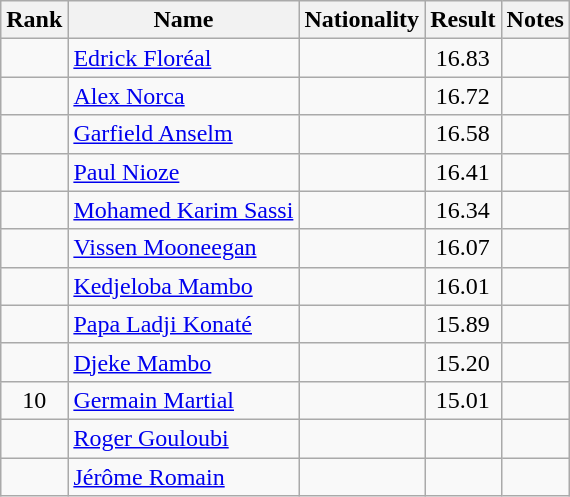<table class="wikitable sortable" style="text-align:center">
<tr>
<th>Rank</th>
<th>Name</th>
<th>Nationality</th>
<th>Result</th>
<th>Notes</th>
</tr>
<tr>
<td></td>
<td align=left><a href='#'>Edrick Floréal</a></td>
<td align=left></td>
<td>16.83</td>
<td></td>
</tr>
<tr>
<td></td>
<td align=left><a href='#'>Alex Norca</a></td>
<td align=left></td>
<td>16.72</td>
<td></td>
</tr>
<tr>
<td></td>
<td align=left><a href='#'>Garfield Anselm</a></td>
<td align=left></td>
<td>16.58</td>
<td></td>
</tr>
<tr>
<td></td>
<td align=left><a href='#'>Paul Nioze</a></td>
<td align=left></td>
<td>16.41</td>
<td></td>
</tr>
<tr>
<td></td>
<td align=left><a href='#'>Mohamed Karim Sassi</a></td>
<td align=left></td>
<td>16.34</td>
<td></td>
</tr>
<tr>
<td></td>
<td align=left><a href='#'>Vissen Mooneegan</a></td>
<td align=left></td>
<td>16.07</td>
<td></td>
</tr>
<tr>
<td></td>
<td align=left><a href='#'>Kedjeloba Mambo</a></td>
<td align=left></td>
<td>16.01</td>
<td></td>
</tr>
<tr>
<td></td>
<td align=left><a href='#'>Papa Ladji Konaté</a></td>
<td align=left></td>
<td>15.89</td>
<td></td>
</tr>
<tr>
<td></td>
<td align=left><a href='#'>Djeke Mambo</a></td>
<td align=left></td>
<td>15.20</td>
<td></td>
</tr>
<tr>
<td>10</td>
<td align=left><a href='#'>Germain Martial</a></td>
<td align=left></td>
<td>15.01</td>
<td></td>
</tr>
<tr>
<td></td>
<td align=left><a href='#'>Roger Gouloubi</a></td>
<td align=left></td>
<td></td>
<td></td>
</tr>
<tr>
<td></td>
<td align=left><a href='#'>Jérôme Romain</a></td>
<td align=left></td>
<td></td>
<td></td>
</tr>
</table>
